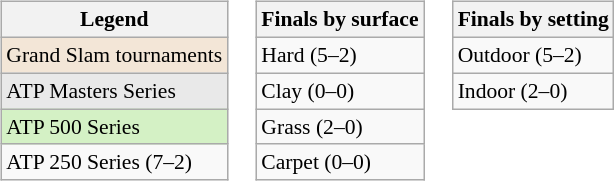<table>
<tr valign=top>
<td><br><table class=wikitable style=font-size:90%>
<tr>
<th>Legend</th>
</tr>
<tr style=background:#f3e6d7>
<td>Grand Slam tournaments</td>
</tr>
<tr style=background:#e9e9e9>
<td>ATP Masters Series</td>
</tr>
<tr style=background:#d4f1c5>
<td>ATP 500 Series</td>
</tr>
<tr>
<td>ATP 250 Series (7–2)</td>
</tr>
</table>
</td>
<td><br><table class=wikitable style=font-size:90%>
<tr>
<th>Finals by surface</th>
</tr>
<tr>
<td>Hard (5–2)</td>
</tr>
<tr>
<td>Clay (0–0)</td>
</tr>
<tr>
<td>Grass (2–0)</td>
</tr>
<tr>
<td>Carpet (0–0)</td>
</tr>
</table>
</td>
<td><br><table class=wikitable style=font-size:90%>
<tr>
<th>Finals by setting</th>
</tr>
<tr>
<td>Outdoor (5–2)</td>
</tr>
<tr>
<td>Indoor (2–0)</td>
</tr>
</table>
</td>
</tr>
</table>
